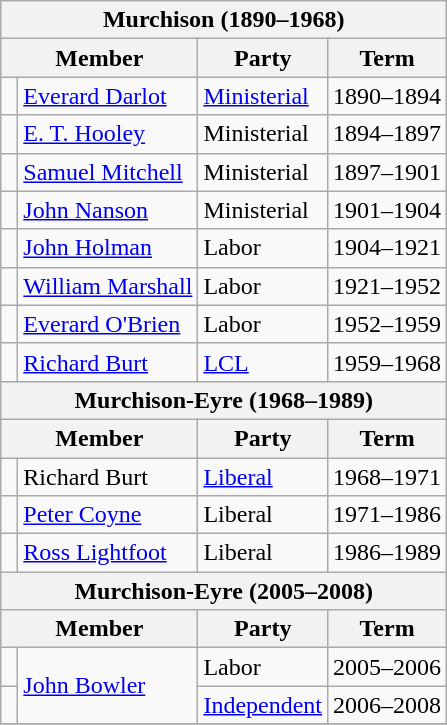<table class="wikitable">
<tr>
<th colspan="4">Murchison (1890–1968)</th>
</tr>
<tr>
<th colspan="2">Member</th>
<th>Party</th>
<th>Term</th>
</tr>
<tr>
<td> </td>
<td><a href='#'>Everard Darlot</a></td>
<td><a href='#'>Ministerial</a></td>
<td>1890–1894</td>
</tr>
<tr>
<td> </td>
<td><a href='#'>E. T. Hooley</a></td>
<td>Ministerial</td>
<td>1894–1897</td>
</tr>
<tr>
<td> </td>
<td><a href='#'>Samuel Mitchell</a></td>
<td>Ministerial</td>
<td>1897–1901</td>
</tr>
<tr>
<td> </td>
<td><a href='#'>John Nanson</a></td>
<td>Ministerial</td>
<td>1901–1904</td>
</tr>
<tr>
<td> </td>
<td><a href='#'>John Holman</a></td>
<td>Labor</td>
<td>1904–1921</td>
</tr>
<tr>
<td> </td>
<td><a href='#'>William Marshall</a></td>
<td>Labor</td>
<td>1921–1952</td>
</tr>
<tr>
<td> </td>
<td><a href='#'>Everard O'Brien</a></td>
<td>Labor</td>
<td>1952–1959</td>
</tr>
<tr>
<td> </td>
<td><a href='#'>Richard Burt</a></td>
<td><a href='#'>LCL</a></td>
<td>1959–1968</td>
</tr>
<tr>
<th colspan="4">Murchison-Eyre (1968–1989)</th>
</tr>
<tr>
<th colspan="2">Member</th>
<th>Party</th>
<th>Term</th>
</tr>
<tr>
<td> </td>
<td>Richard Burt</td>
<td><a href='#'>Liberal</a></td>
<td>1968–1971</td>
</tr>
<tr>
<td> </td>
<td><a href='#'>Peter Coyne</a></td>
<td>Liberal</td>
<td>1971–1986</td>
</tr>
<tr>
<td> </td>
<td><a href='#'>Ross Lightfoot</a></td>
<td>Liberal</td>
<td>1986–1989</td>
</tr>
<tr>
<th colspan="4">Murchison-Eyre (2005–2008)</th>
</tr>
<tr>
<th colspan="2">Member</th>
<th>Party</th>
<th>Term</th>
</tr>
<tr>
<td> </td>
<td rowspan="2"><a href='#'>John Bowler</a></td>
<td>Labor</td>
<td>2005–2006</td>
</tr>
<tr>
<td> </td>
<td><a href='#'>Independent</a></td>
<td>2006–2008</td>
</tr>
<tr>
</tr>
</table>
